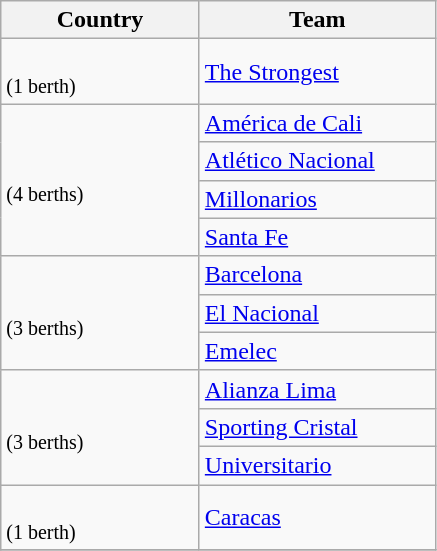<table class="wikitable">
<tr>
<th width=125>Country</th>
<th width=150>Team</th>
</tr>
<tr>
<td rowspan="1"><br><small>(1 berth)</small></td>
<td><a href='#'>The Strongest</a></td>
</tr>
<tr>
<td rowspan="4"><br><small>(4 berths)</small></td>
<td><a href='#'>América de Cali</a></td>
</tr>
<tr>
<td><a href='#'>Atlético Nacional</a></td>
</tr>
<tr>
<td><a href='#'>Millonarios</a></td>
</tr>
<tr>
<td><a href='#'>Santa Fe</a></td>
</tr>
<tr>
<td rowspan="3"><br><small>(3 berths)</small></td>
<td><a href='#'>Barcelona</a></td>
</tr>
<tr>
<td><a href='#'>El Nacional</a></td>
</tr>
<tr>
<td><a href='#'>Emelec</a></td>
</tr>
<tr>
<td rowspan="3"><br><small>(3 berths)</small></td>
<td><a href='#'>Alianza Lima</a></td>
</tr>
<tr>
<td><a href='#'>Sporting Cristal</a></td>
</tr>
<tr>
<td><a href='#'>Universitario</a></td>
</tr>
<tr>
<td rowspan="1"><br><small>(1 berth)</small></td>
<td><a href='#'>Caracas</a></td>
</tr>
<tr>
</tr>
</table>
